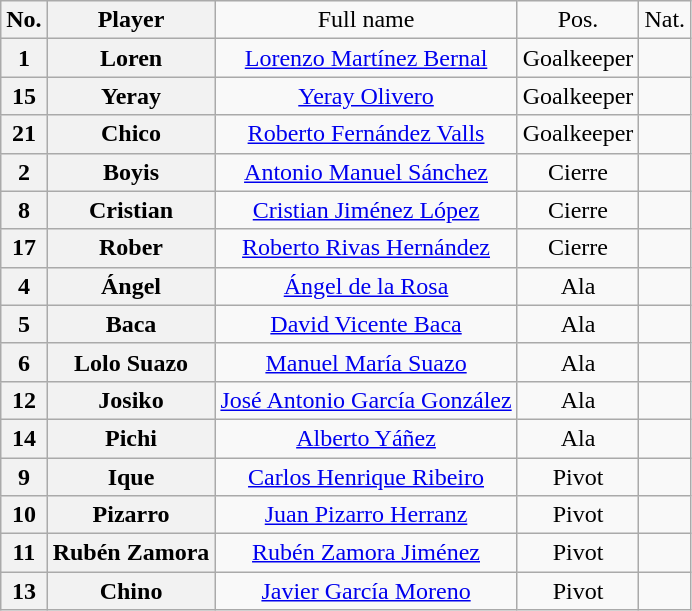<table class="wikitable sortable" align="center" style="text-align:center;">
<tr>
<th>No.</th>
<th>Player</th>
<td>Full name</td>
<td>Pos.</td>
<td>Nat.</td>
</tr>
<tr>
<th>1</th>
<th>Loren</th>
<td><a href='#'>Lorenzo Martínez Bernal</a></td>
<td>Goalkeeper</td>
<td></td>
</tr>
<tr>
<th>15</th>
<th>Yeray</th>
<td><a href='#'>Yeray Olivero</a></td>
<td>Goalkeeper</td>
<td></td>
</tr>
<tr>
<th>21</th>
<th>Chico</th>
<td><a href='#'>Roberto Fernández Valls</a></td>
<td>Goalkeeper</td>
<td></td>
</tr>
<tr>
<th>2</th>
<th>Boyis</th>
<td><a href='#'>Antonio Manuel Sánchez</a></td>
<td>Cierre</td>
<td></td>
</tr>
<tr>
<th>8</th>
<th>Cristian</th>
<td><a href='#'>Cristian Jiménez López</a></td>
<td>Cierre</td>
<td></td>
</tr>
<tr>
<th>17</th>
<th>Rober</th>
<td><a href='#'>Roberto Rivas Hernández</a></td>
<td>Cierre</td>
<td></td>
</tr>
<tr>
<th>4</th>
<th>Ángel</th>
<td><a href='#'>Ángel de la Rosa</a></td>
<td>Ala</td>
<td></td>
</tr>
<tr>
<th>5</th>
<th>Baca</th>
<td><a href='#'>David Vicente Baca</a></td>
<td>Ala</td>
<td></td>
</tr>
<tr>
<th>6</th>
<th>Lolo Suazo</th>
<td><a href='#'>Manuel María Suazo</a></td>
<td>Ala</td>
<td></td>
</tr>
<tr>
<th>12</th>
<th>Josiko</th>
<td><a href='#'>José Antonio García González</a></td>
<td>Ala</td>
<td></td>
</tr>
<tr>
<th>14</th>
<th>Pichi</th>
<td><a href='#'>Alberto Yáñez</a></td>
<td>Ala</td>
<td></td>
</tr>
<tr>
<th>9</th>
<th>Ique</th>
<td><a href='#'>Carlos Henrique Ribeiro</a></td>
<td>Pivot</td>
<td></td>
</tr>
<tr>
<th>10</th>
<th>Pizarro</th>
<td><a href='#'>Juan Pizarro Herranz</a></td>
<td>Pivot</td>
<td></td>
</tr>
<tr>
<th>11</th>
<th>Rubén Zamora</th>
<td><a href='#'>Rubén Zamora Jiménez</a></td>
<td>Pivot</td>
<td></td>
</tr>
<tr>
<th>13</th>
<th>Chino</th>
<td><a href='#'>Javier García Moreno</a></td>
<td>Pivot</td>
<td></td>
</tr>
</table>
